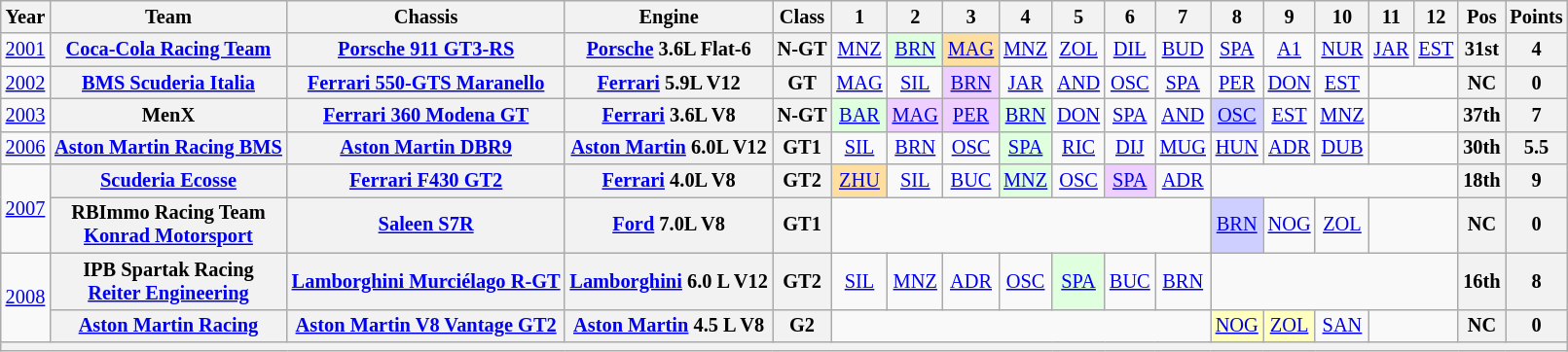<table class="wikitable" border="1" style="text-align:center; font-size:85%;">
<tr>
<th>Year</th>
<th>Team</th>
<th>Chassis</th>
<th>Engine</th>
<th>Class</th>
<th>1</th>
<th>2</th>
<th>3</th>
<th>4</th>
<th>5</th>
<th>6</th>
<th>7</th>
<th>8</th>
<th>9</th>
<th>10</th>
<th>11</th>
<th>12</th>
<th>Pos</th>
<th>Points</th>
</tr>
<tr>
<td><a href='#'>2001</a></td>
<th nowrap><a href='#'>Coca-Cola Racing Team</a></th>
<th nowrap><a href='#'>Porsche 911 GT3-RS</a></th>
<th nowrap><a href='#'>Porsche</a> 3.6L Flat-6</th>
<th>N-GT</th>
<td><a href='#'>MNZ</a></td>
<td style="background:#DFFFDF;"><a href='#'>BRN</a><br></td>
<td style="background:#FFDF9F;"><a href='#'>MAG</a><br></td>
<td><a href='#'>MNZ</a></td>
<td><a href='#'>ZOL</a></td>
<td><a href='#'>DIL</a></td>
<td><a href='#'>BUD</a></td>
<td><a href='#'>SPA</a></td>
<td><a href='#'>A1</a></td>
<td><a href='#'>NUR</a></td>
<td><a href='#'>JAR</a></td>
<td><a href='#'>EST</a></td>
<th>31st</th>
<th>4</th>
</tr>
<tr>
<td><a href='#'>2002</a></td>
<th nowrap><a href='#'>BMS Scuderia Italia</a></th>
<th nowrap><a href='#'>Ferrari 550-GTS Maranello</a></th>
<th nowrap><a href='#'>Ferrari</a> 5.9L V12</th>
<th>GT</th>
<td><a href='#'>MAG</a></td>
<td><a href='#'>SIL</a></td>
<td style="background:#EFCFFF;"><a href='#'>BRN</a><br></td>
<td><a href='#'>JAR</a></td>
<td><a href='#'>AND</a></td>
<td><a href='#'>OSC</a></td>
<td><a href='#'>SPA</a></td>
<td><a href='#'>PER</a></td>
<td><a href='#'>DON</a></td>
<td><a href='#'>EST</a></td>
<td colspan=2></td>
<th>NC</th>
<th>0</th>
</tr>
<tr>
<td><a href='#'>2003</a></td>
<th>MenX</th>
<th nowrap><a href='#'>Ferrari 360 Modena GT</a></th>
<th nowrap><a href='#'>Ferrari</a> 3.6L V8</th>
<th>N-GT</th>
<td style="background:#DFFFDF;"><a href='#'>BAR</a><br></td>
<td style="background:#EFCFFF;"><a href='#'>MAG</a><br></td>
<td style="background:#EFCFFF;"><a href='#'>PER</a><br></td>
<td style="background:#DFFFDF;"><a href='#'>BRN</a><br></td>
<td><a href='#'>DON</a></td>
<td><a href='#'>SPA</a></td>
<td><a href='#'>AND</a></td>
<td style="background:#CFCFFF;"><a href='#'>OSC</a><br></td>
<td><a href='#'>EST</a></td>
<td><a href='#'>MNZ</a></td>
<td colspan=2></td>
<th>37th</th>
<th>7</th>
</tr>
<tr>
<td><a href='#'>2006</a></td>
<th nowrap><a href='#'>Aston Martin Racing BMS</a></th>
<th nowrap><a href='#'>Aston Martin DBR9</a></th>
<th nowrap><a href='#'>Aston Martin</a> 6.0L V12</th>
<th>GT1</th>
<td><a href='#'>SIL</a></td>
<td><a href='#'>BRN</a></td>
<td><a href='#'>OSC</a></td>
<td style="background:#DFFFDF;"><a href='#'>SPA</a><br></td>
<td><a href='#'>RIC</a></td>
<td><a href='#'>DIJ</a></td>
<td><a href='#'>MUG</a></td>
<td><a href='#'>HUN</a></td>
<td><a href='#'>ADR</a></td>
<td><a href='#'>DUB</a></td>
<td colspan=2></td>
<th>30th</th>
<th>5.5</th>
</tr>
<tr>
<td rowspan="2"><a href='#'>2007</a></td>
<th nowrap><a href='#'>Scuderia Ecosse</a></th>
<th nowrap><a href='#'>Ferrari F430 GT2</a></th>
<th nowrap><a href='#'>Ferrari</a> 4.0L V8</th>
<th>GT2</th>
<td style="background:#FFDF9F;"><a href='#'>ZHU</a><br></td>
<td><a href='#'>SIL</a></td>
<td><a href='#'>BUC</a></td>
<td style="background:#DFFFDF;"><a href='#'>MNZ</a><br></td>
<td><a href='#'>OSC</a></td>
<td style="background:#EFCFFF;"><a href='#'>SPA</a><br></td>
<td><a href='#'>ADR</a></td>
<td colspan=5></td>
<th>18th</th>
<th>9</th>
</tr>
<tr>
<th nowrap>RBImmo Racing Team<br><a href='#'>Konrad Motorsport</a></th>
<th nowrap><a href='#'>Saleen S7R</a></th>
<th nowrap><a href='#'>Ford</a> 7.0L V8</th>
<th>GT1</th>
<td colspan=7></td>
<td style="background:#CFCFFF;"><a href='#'>BRN</a><br></td>
<td><a href='#'>NOG</a></td>
<td><a href='#'>ZOL</a></td>
<td colspan=2></td>
<th>NC</th>
<th>0</th>
</tr>
<tr>
<td rowspan="2"><a href='#'>2008</a></td>
<th nowrap>IPB Spartak Racing<br><a href='#'>Reiter Engineering</a></th>
<th nowrap><a href='#'>Lamborghini Murciélago R-GT</a></th>
<th nowrap><a href='#'>Lamborghini</a> 6.0 L V12</th>
<th>GT2</th>
<td><a href='#'>SIL</a></td>
<td><a href='#'>MNZ</a></td>
<td><a href='#'>ADR</a></td>
<td><a href='#'>OSC</a></td>
<td style="background:#DFFFDF;"><a href='#'>SPA</a><br></td>
<td><a href='#'>BUC</a></td>
<td><a href='#'>BRN</a></td>
<td colspan=5></td>
<th>16th</th>
<th>8</th>
</tr>
<tr>
<th nowrap><a href='#'>Aston Martin Racing</a></th>
<th nowrap><a href='#'>Aston Martin V8 Vantage GT2</a></th>
<th nowrap><a href='#'>Aston Martin</a> 4.5 L V8</th>
<th>G2</th>
<td colspan=7></td>
<td style="background:#FFFFBF;"><a href='#'>NOG</a><br></td>
<td style="background:#FFFFBF;"><a href='#'>ZOL</a><br></td>
<td><a href='#'>SAN</a></td>
<td colspan=2></td>
<th>NC</th>
<th>0</th>
</tr>
<tr>
<th colspan="19"></th>
</tr>
</table>
